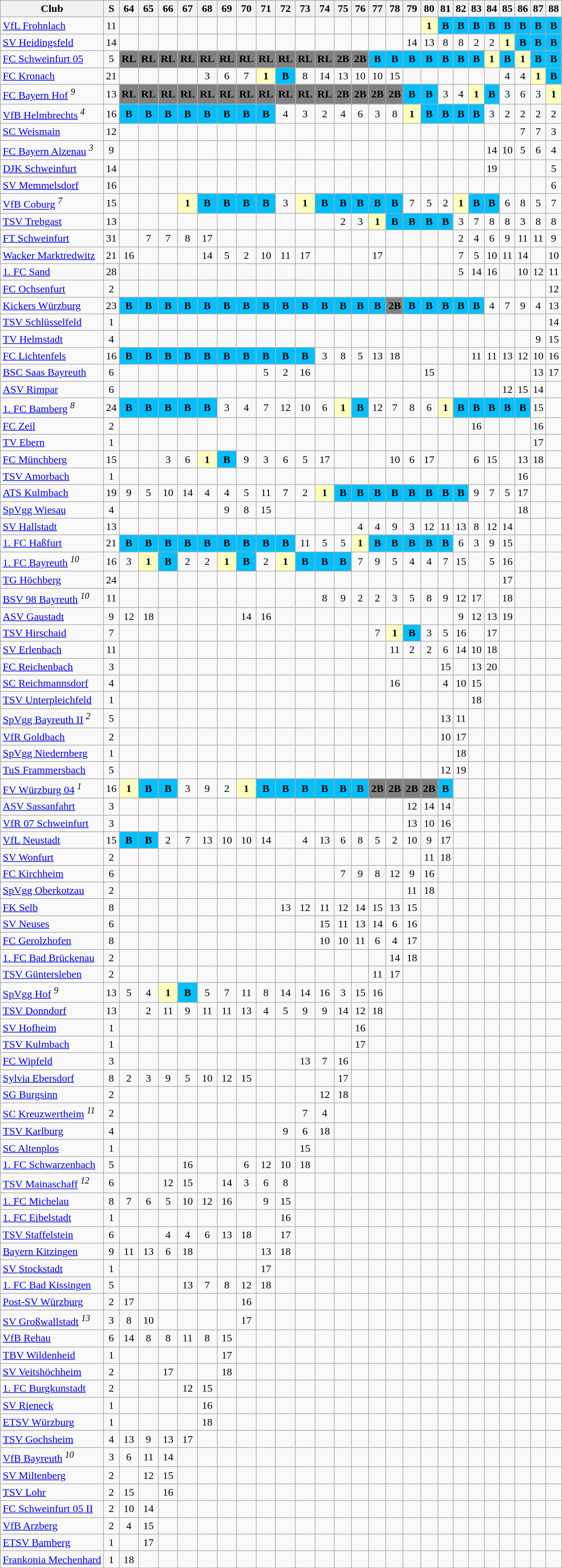<table class="wikitable sortable">
<tr>
<th>Club</th>
<th>S</th>
<th class="unsortable">64</th>
<th class="unsortable">65</th>
<th class="unsortable">66</th>
<th class="unsortable">67</th>
<th class="unsortable">68</th>
<th class="unsortable">69</th>
<th class="unsortable">70</th>
<th class="unsortable">71</th>
<th class="unsortable">72</th>
<th class="unsortable">73</th>
<th class="unsortable">74</th>
<th class="unsortable">75</th>
<th class="unsortable">76</th>
<th class="unsortable">77</th>
<th class="unsortable">78</th>
<th class="unsortable">79</th>
<th class="unsortable">80</th>
<th class="unsortable">81</th>
<th class="unsortable">82</th>
<th class="unsortable">83</th>
<th class="unsortable">84</th>
<th class="unsortable">85</th>
<th class="unsortable">86</th>
<th class="unsortable">87</th>
<th class="unsortable">88</th>
</tr>
<tr align="center">
<td align="left"><a href='#'>VfL Frohnlach</a></td>
<td>11</td>
<td></td>
<td></td>
<td></td>
<td></td>
<td></td>
<td></td>
<td></td>
<td></td>
<td></td>
<td></td>
<td></td>
<td></td>
<td></td>
<td></td>
<td></td>
<td></td>
<td bgcolor="#ffffbf"><strong>1</strong></td>
<td bgcolor="#00BFFF"><strong>B</strong></td>
<td bgcolor="#00BFFF"><strong>B</strong></td>
<td bgcolor="#00BFFF"><strong>B</strong></td>
<td bgcolor="#00BFFF"><strong>B</strong></td>
<td bgcolor="#00BFFF"><strong>B</strong></td>
<td bgcolor="#00BFFF"><strong>B</strong></td>
<td bgcolor="#00BFFF"><strong>B</strong></td>
<td bgcolor="#00BFFF"><strong>B</strong></td>
</tr>
<tr align="center">
<td align="left"><a href='#'>SV Heidingsfeld</a></td>
<td>14</td>
<td></td>
<td></td>
<td></td>
<td></td>
<td></td>
<td></td>
<td></td>
<td></td>
<td></td>
<td></td>
<td></td>
<td></td>
<td></td>
<td></td>
<td></td>
<td>14</td>
<td>13</td>
<td>8</td>
<td>8</td>
<td>2</td>
<td>2</td>
<td bgcolor="#ffffbf"><strong>1</strong></td>
<td bgcolor="#00BFFF"><strong>B</strong></td>
<td bgcolor="#00BFFF"><strong>B</strong></td>
<td bgcolor="#00BFFF"><strong>B</strong></td>
</tr>
<tr align="center">
<td align="left"><a href='#'>FC Schweinfurt 05</a></td>
<td>5</td>
<td bgcolor="#808080"><strong>RL</strong></td>
<td bgcolor="#808080"><strong>RL</strong></td>
<td bgcolor="#808080"><strong>RL</strong></td>
<td bgcolor="#808080"><strong>RL</strong></td>
<td bgcolor="#808080"><strong>RL</strong></td>
<td bgcolor="#808080"><strong>RL</strong></td>
<td bgcolor="#808080"><strong>RL</strong></td>
<td bgcolor="#808080"><strong>RL</strong></td>
<td bgcolor="#808080"><strong>RL</strong></td>
<td bgcolor="#808080"><strong>RL</strong></td>
<td bgcolor="#808080"><strong>RL</strong></td>
<td bgcolor="#808080"><strong>2B</strong></td>
<td bgcolor="#808080"><strong>2B</strong></td>
<td bgcolor="#00BFFF"><strong>B</strong></td>
<td bgcolor="#00BFFF"><strong>B</strong></td>
<td bgcolor="#00BFFF"><strong>B</strong></td>
<td bgcolor="#00BFFF"><strong>B</strong></td>
<td bgcolor="#00BFFF"><strong>B</strong></td>
<td bgcolor="#00BFFF"><strong>B</strong></td>
<td bgcolor="#00BFFF"><strong>B</strong></td>
<td bgcolor="#ffffbf"><strong>1</strong></td>
<td bgcolor="#00BFFF"><strong>B</strong></td>
<td bgcolor="#ffffbf"><strong>1</strong></td>
<td bgcolor="#00BFFF"><strong>B</strong></td>
<td bgcolor="#00BFFF"><strong>B</strong></td>
</tr>
<tr align="center">
<td align="left"><a href='#'>FC Kronach</a></td>
<td>21</td>
<td></td>
<td></td>
<td></td>
<td></td>
<td>3</td>
<td>6</td>
<td>7</td>
<td bgcolor="#ffffbf"><strong>1</strong></td>
<td bgcolor="#00BFFF"><strong>B</strong></td>
<td>8</td>
<td>14</td>
<td>13</td>
<td>10</td>
<td>10</td>
<td>15</td>
<td></td>
<td></td>
<td></td>
<td></td>
<td></td>
<td></td>
<td>4</td>
<td>4</td>
<td bgcolor="#ffffbf"><strong>1</strong></td>
<td bgcolor="#00BFFF"><strong>B</strong></td>
</tr>
<tr align="center">
<td align="left"><a href='#'>FC Bayern Hof</a> <sup><em>9</em></sup></td>
<td>13</td>
<td bgcolor="#808080"><strong>RL</strong></td>
<td bgcolor="#808080"><strong>RL</strong></td>
<td bgcolor="#808080"><strong>RL</strong></td>
<td bgcolor="#808080"><strong>RL</strong></td>
<td bgcolor="#808080"><strong>RL</strong></td>
<td bgcolor="#808080"><strong>RL</strong></td>
<td bgcolor="#808080"><strong>RL</strong></td>
<td bgcolor="#808080"><strong>RL</strong></td>
<td bgcolor="#808080"><strong>RL</strong></td>
<td bgcolor="#808080"><strong>RL</strong></td>
<td bgcolor="#808080"><strong>RL</strong></td>
<td bgcolor="#808080"><strong>2B</strong></td>
<td bgcolor="#808080"><strong>2B</strong></td>
<td bgcolor="#808080"><strong>2B</strong></td>
<td bgcolor="#808080"><strong>2B</strong></td>
<td bgcolor="#00BFFF"><strong>B</strong></td>
<td bgcolor="#00BFFF"><strong>B</strong></td>
<td>3</td>
<td>4</td>
<td bgcolor="#ffffbf"><strong>1</strong></td>
<td bgcolor="#00BFFF"><strong>B</strong></td>
<td>3</td>
<td>6</td>
<td>3</td>
<td bgcolor="#ffffbf"><strong>1</strong></td>
</tr>
<tr align="center">
<td align="left"><a href='#'>VfB Helmbrechts</a> <sup><em>4</em></sup></td>
<td>16</td>
<td bgcolor="#00BFFF"><strong>B</strong></td>
<td bgcolor="#00BFFF"><strong>B</strong></td>
<td bgcolor="#00BFFF"><strong>B</strong></td>
<td bgcolor="#00BFFF"><strong>B</strong></td>
<td bgcolor="#00BFFF"><strong>B</strong></td>
<td bgcolor="#00BFFF"><strong>B</strong></td>
<td bgcolor="#00BFFF"><strong>B</strong></td>
<td bgcolor="#00BFFF"><strong>B</strong></td>
<td>4</td>
<td>3</td>
<td>2</td>
<td>4</td>
<td>6</td>
<td>3</td>
<td>8</td>
<td bgcolor="#ffffbf"><strong>1</strong></td>
<td bgcolor="#00BFFF"><strong>B</strong></td>
<td bgcolor="#00BFFF"><strong>B</strong></td>
<td bgcolor="#00BFFF"><strong>B</strong></td>
<td bgcolor="#00BFFF"><strong>B</strong></td>
<td>3</td>
<td>2</td>
<td>2</td>
<td>2</td>
<td>2</td>
</tr>
<tr align="center">
<td align="left"><a href='#'>SC Weismain</a></td>
<td>12</td>
<td></td>
<td></td>
<td></td>
<td></td>
<td></td>
<td></td>
<td></td>
<td></td>
<td></td>
<td></td>
<td></td>
<td></td>
<td></td>
<td></td>
<td></td>
<td></td>
<td></td>
<td></td>
<td></td>
<td></td>
<td></td>
<td></td>
<td>7</td>
<td>7</td>
<td>3</td>
</tr>
<tr align="center">
<td align="left"><a href='#'>FC Bayern Alzenau</a> <sup><em>3</em></sup></td>
<td>9</td>
<td></td>
<td></td>
<td></td>
<td></td>
<td></td>
<td></td>
<td></td>
<td></td>
<td></td>
<td></td>
<td></td>
<td></td>
<td></td>
<td></td>
<td></td>
<td></td>
<td></td>
<td></td>
<td></td>
<td></td>
<td>14</td>
<td>10</td>
<td>5</td>
<td>6</td>
<td>4</td>
</tr>
<tr align="center">
<td align="left"><a href='#'>DJK Schweinfurt</a></td>
<td>14</td>
<td></td>
<td></td>
<td></td>
<td></td>
<td></td>
<td></td>
<td></td>
<td></td>
<td></td>
<td></td>
<td></td>
<td></td>
<td></td>
<td></td>
<td></td>
<td></td>
<td></td>
<td></td>
<td></td>
<td></td>
<td>19</td>
<td></td>
<td></td>
<td></td>
<td>5</td>
</tr>
<tr align="center">
<td align="left"><a href='#'>SV Memmelsdorf</a></td>
<td>16</td>
<td></td>
<td></td>
<td></td>
<td></td>
<td></td>
<td></td>
<td></td>
<td></td>
<td></td>
<td></td>
<td></td>
<td></td>
<td></td>
<td></td>
<td></td>
<td></td>
<td></td>
<td></td>
<td></td>
<td></td>
<td></td>
<td></td>
<td></td>
<td></td>
<td>6</td>
</tr>
<tr align="center">
<td align="left"><a href='#'>VfB Coburg</a> <sup><em>7</em></sup></td>
<td>15</td>
<td></td>
<td></td>
<td></td>
<td bgcolor="#ffffbf"><strong>1</strong></td>
<td bgcolor="#00BFFF"><strong>B</strong></td>
<td bgcolor="#00BFFF"><strong>B</strong></td>
<td bgcolor="#00BFFF"><strong>B</strong></td>
<td bgcolor="#00BFFF"><strong>B</strong></td>
<td>3</td>
<td bgcolor="#ffffbf"><strong>1</strong></td>
<td bgcolor="#00BFFF"><strong>B</strong></td>
<td bgcolor="#00BFFF"><strong>B</strong></td>
<td bgcolor="#00BFFF"><strong>B</strong></td>
<td bgcolor="#00BFFF"><strong>B</strong></td>
<td bgcolor="#00BFFF"><strong>B</strong></td>
<td>7</td>
<td>5</td>
<td>2</td>
<td bgcolor="#ffffbf"><strong>1</strong></td>
<td bgcolor="#00BFFF"><strong>B</strong></td>
<td bgcolor="#00BFFF"><strong>B</strong></td>
<td>6</td>
<td>8</td>
<td>5</td>
<td>7</td>
</tr>
<tr align="center">
<td align="left"><a href='#'>TSV Trebgast</a></td>
<td>13</td>
<td></td>
<td></td>
<td></td>
<td></td>
<td></td>
<td></td>
<td></td>
<td></td>
<td></td>
<td></td>
<td></td>
<td>2</td>
<td>3</td>
<td bgcolor="#ffffbf"><strong>1</strong></td>
<td bgcolor="#00BFFF"><strong>B</strong></td>
<td bgcolor="#00BFFF"><strong>B</strong></td>
<td bgcolor="#00BFFF"><strong>B</strong></td>
<td bgcolor="#00BFFF"><strong>B</strong></td>
<td>3</td>
<td>7</td>
<td>8</td>
<td>8</td>
<td>3</td>
<td>8</td>
<td>8</td>
</tr>
<tr align="center">
<td align="left"><a href='#'>FT Schweinfurt</a></td>
<td>31</td>
<td></td>
<td>7</td>
<td>7</td>
<td>8</td>
<td>17</td>
<td></td>
<td></td>
<td></td>
<td></td>
<td></td>
<td></td>
<td></td>
<td></td>
<td></td>
<td></td>
<td></td>
<td></td>
<td></td>
<td>2</td>
<td>4</td>
<td>6</td>
<td>9</td>
<td>11</td>
<td>11</td>
<td>9</td>
</tr>
<tr align="center">
<td align="left"><a href='#'>Wacker Marktredwitz</a></td>
<td>21</td>
<td>16</td>
<td></td>
<td></td>
<td></td>
<td>14</td>
<td>5</td>
<td>2</td>
<td>10</td>
<td>11</td>
<td>17</td>
<td></td>
<td></td>
<td></td>
<td>17</td>
<td></td>
<td></td>
<td></td>
<td></td>
<td>7</td>
<td>5</td>
<td>10</td>
<td>11</td>
<td>14</td>
<td></td>
<td>10</td>
</tr>
<tr align="center">
<td align="left"><a href='#'>1. FC Sand</a></td>
<td>28</td>
<td></td>
<td></td>
<td></td>
<td></td>
<td></td>
<td></td>
<td></td>
<td></td>
<td></td>
<td></td>
<td></td>
<td></td>
<td></td>
<td></td>
<td></td>
<td></td>
<td></td>
<td></td>
<td>5</td>
<td>14</td>
<td>16</td>
<td></td>
<td>10</td>
<td>12</td>
<td>11</td>
</tr>
<tr align="center">
<td align="left"><a href='#'>FC Ochsenfurt</a></td>
<td>2</td>
<td></td>
<td></td>
<td></td>
<td></td>
<td></td>
<td></td>
<td></td>
<td></td>
<td></td>
<td></td>
<td></td>
<td></td>
<td></td>
<td></td>
<td></td>
<td></td>
<td></td>
<td></td>
<td></td>
<td></td>
<td></td>
<td></td>
<td></td>
<td></td>
<td>12</td>
</tr>
<tr align="center">
<td align="left"><a href='#'>Kickers Würzburg</a></td>
<td>23</td>
<td bgcolor="#00BFFF"><strong>B</strong></td>
<td bgcolor="#00BFFF"><strong>B</strong></td>
<td bgcolor="#00BFFF"><strong>B</strong></td>
<td bgcolor="#00BFFF"><strong>B</strong></td>
<td bgcolor="#00BFFF"><strong>B</strong></td>
<td bgcolor="#00BFFF"><strong>B</strong></td>
<td bgcolor="#00BFFF"><strong>B</strong></td>
<td bgcolor="#00BFFF"><strong>B</strong></td>
<td bgcolor="#00BFFF"><strong>B</strong></td>
<td bgcolor="#00BFFF"><strong>B</strong></td>
<td bgcolor="#00BFFF"><strong>B</strong></td>
<td bgcolor="#00BFFF"><strong>B</strong></td>
<td bgcolor="#00BFFF"><strong>B</strong></td>
<td bgcolor="#00BFFF"><strong>B</strong></td>
<td bgcolor="#808080"><strong>2B</strong></td>
<td bgcolor="#00BFFF"><strong>B</strong></td>
<td bgcolor="#00BFFF"><strong>B</strong></td>
<td bgcolor="#00BFFF"><strong>B</strong></td>
<td bgcolor="#00BFFF"><strong>B</strong></td>
<td bgcolor="#00BFFF"><strong>B</strong></td>
<td>4</td>
<td>7</td>
<td>9</td>
<td>4</td>
<td>13</td>
</tr>
<tr align="center">
<td align="left"><a href='#'>TSV Schlüsselfeld</a></td>
<td>1</td>
<td></td>
<td></td>
<td></td>
<td></td>
<td></td>
<td></td>
<td></td>
<td></td>
<td></td>
<td></td>
<td></td>
<td></td>
<td></td>
<td></td>
<td></td>
<td></td>
<td></td>
<td></td>
<td></td>
<td></td>
<td></td>
<td></td>
<td></td>
<td></td>
<td>14</td>
</tr>
<tr align="center">
<td align="left"><a href='#'>TV Helmstadt</a></td>
<td>4</td>
<td></td>
<td></td>
<td></td>
<td></td>
<td></td>
<td></td>
<td></td>
<td></td>
<td></td>
<td></td>
<td></td>
<td></td>
<td></td>
<td></td>
<td></td>
<td></td>
<td></td>
<td></td>
<td></td>
<td></td>
<td></td>
<td></td>
<td></td>
<td>9</td>
<td>15</td>
</tr>
<tr align="center">
<td align="left"><a href='#'>FC Lichtenfels</a></td>
<td>16</td>
<td bgcolor="#00BFFF"><strong>B</strong></td>
<td bgcolor="#00BFFF"><strong>B</strong></td>
<td bgcolor="#00BFFF"><strong>B</strong></td>
<td bgcolor="#00BFFF"><strong>B</strong></td>
<td bgcolor="#00BFFF"><strong>B</strong></td>
<td bgcolor="#00BFFF"><strong>B</strong></td>
<td bgcolor="#00BFFF"><strong>B</strong></td>
<td bgcolor="#00BFFF"><strong>B</strong></td>
<td bgcolor="#00BFFF"><strong>B</strong></td>
<td bgcolor="#00BFFF"><strong>B</strong></td>
<td>3</td>
<td>8</td>
<td>5</td>
<td>13</td>
<td>18</td>
<td></td>
<td></td>
<td></td>
<td></td>
<td>11</td>
<td>11</td>
<td>13</td>
<td>12</td>
<td>10</td>
<td>16</td>
</tr>
<tr align="center">
<td align="left"><a href='#'>BSC Saas Bayreuth</a></td>
<td>6</td>
<td></td>
<td></td>
<td></td>
<td></td>
<td></td>
<td></td>
<td></td>
<td>5</td>
<td>2</td>
<td>16</td>
<td></td>
<td></td>
<td></td>
<td></td>
<td></td>
<td></td>
<td>15</td>
<td></td>
<td></td>
<td></td>
<td></td>
<td></td>
<td></td>
<td>13</td>
<td>17</td>
</tr>
<tr align="center">
<td align="left"><a href='#'>ASV Rimpar</a></td>
<td>6</td>
<td></td>
<td></td>
<td></td>
<td></td>
<td></td>
<td></td>
<td></td>
<td></td>
<td></td>
<td></td>
<td></td>
<td></td>
<td></td>
<td></td>
<td></td>
<td></td>
<td></td>
<td></td>
<td></td>
<td></td>
<td></td>
<td>12</td>
<td>15</td>
<td>14</td>
<td></td>
</tr>
<tr align="center">
<td align="left"><a href='#'>1. FC Bamberg</a> <sup><em>8</em></sup></td>
<td>24</td>
<td bgcolor="#00BFFF"><strong>B</strong></td>
<td bgcolor="#00BFFF"><strong>B</strong></td>
<td bgcolor="#00BFFF"><strong>B</strong></td>
<td bgcolor="#00BFFF"><strong>B</strong></td>
<td bgcolor="#00BFFF"><strong>B</strong></td>
<td>3</td>
<td>4</td>
<td>7</td>
<td>12</td>
<td>10</td>
<td>6</td>
<td bgcolor="#ffffbf"><strong>1</strong></td>
<td bgcolor="#00BFFF"><strong>B</strong></td>
<td>12</td>
<td>7</td>
<td>8</td>
<td>6</td>
<td bgcolor="#ffffbf"><strong>1</strong></td>
<td bgcolor="#00BFFF"><strong>B</strong></td>
<td bgcolor="#00BFFF"><strong>B</strong></td>
<td bgcolor="#00BFFF"><strong>B</strong></td>
<td bgcolor="#00BFFF"><strong>B</strong></td>
<td bgcolor="#00BFFF"><strong>B</strong></td>
<td>15</td>
<td></td>
</tr>
<tr align="center">
<td align="left"><a href='#'>FC Zeil</a></td>
<td>2</td>
<td></td>
<td></td>
<td></td>
<td></td>
<td></td>
<td></td>
<td></td>
<td></td>
<td></td>
<td></td>
<td></td>
<td></td>
<td></td>
<td></td>
<td></td>
<td></td>
<td></td>
<td></td>
<td></td>
<td>16</td>
<td></td>
<td></td>
<td></td>
<td>16</td>
<td></td>
</tr>
<tr align="center">
<td align="left"><a href='#'>TV Ebern</a></td>
<td>1</td>
<td></td>
<td></td>
<td></td>
<td></td>
<td></td>
<td></td>
<td></td>
<td></td>
<td></td>
<td></td>
<td></td>
<td></td>
<td></td>
<td></td>
<td></td>
<td></td>
<td></td>
<td></td>
<td></td>
<td></td>
<td></td>
<td></td>
<td></td>
<td>17</td>
<td></td>
</tr>
<tr align="center">
<td align="left"><a href='#'>FC Münchberg</a></td>
<td>15</td>
<td></td>
<td></td>
<td>3</td>
<td>6</td>
<td bgcolor="#ffffbf"><strong>1</strong></td>
<td bgcolor="#00BFFF"><strong>B</strong></td>
<td>9</td>
<td>3</td>
<td>6</td>
<td>5</td>
<td>17</td>
<td></td>
<td></td>
<td></td>
<td>10</td>
<td>6</td>
<td>17</td>
<td></td>
<td></td>
<td>6</td>
<td>15</td>
<td></td>
<td>13</td>
<td>18</td>
<td></td>
</tr>
<tr align="center">
<td align="left"><a href='#'>TSV Amorbach</a></td>
<td>1</td>
<td></td>
<td></td>
<td></td>
<td></td>
<td></td>
<td></td>
<td></td>
<td></td>
<td></td>
<td></td>
<td></td>
<td></td>
<td></td>
<td></td>
<td></td>
<td></td>
<td></td>
<td></td>
<td></td>
<td></td>
<td></td>
<td></td>
<td>16</td>
<td></td>
<td></td>
</tr>
<tr align="center">
<td align="left"><a href='#'>ATS Kulmbach</a></td>
<td>19</td>
<td>9</td>
<td>5</td>
<td>10</td>
<td>14</td>
<td>4</td>
<td>4</td>
<td>5</td>
<td>11</td>
<td>7</td>
<td>2</td>
<td bgcolor="#ffffbf"><strong>1</strong></td>
<td bgcolor="#00BFFF"><strong>B</strong></td>
<td bgcolor="#00BFFF"><strong>B</strong></td>
<td bgcolor="#00BFFF"><strong>B</strong></td>
<td bgcolor="#00BFFF"><strong>B</strong></td>
<td bgcolor="#00BFFF"><strong>B</strong></td>
<td bgcolor="#00BFFF"><strong>B</strong></td>
<td bgcolor="#00BFFF"><strong>B</strong></td>
<td bgcolor="#00BFFF"><strong>B</strong></td>
<td>9</td>
<td>7</td>
<td>5</td>
<td>17</td>
<td></td>
<td></td>
</tr>
<tr align="center">
<td align="left"><a href='#'>SpVgg Wiesau</a></td>
<td>4</td>
<td></td>
<td></td>
<td></td>
<td></td>
<td></td>
<td>9</td>
<td>8</td>
<td>15</td>
<td></td>
<td></td>
<td></td>
<td></td>
<td></td>
<td></td>
<td></td>
<td></td>
<td></td>
<td></td>
<td></td>
<td></td>
<td></td>
<td></td>
<td>18</td>
<td></td>
<td></td>
</tr>
<tr align="center">
<td align="left"><a href='#'>SV Hallstadt</a></td>
<td>13</td>
<td></td>
<td></td>
<td></td>
<td></td>
<td></td>
<td></td>
<td></td>
<td></td>
<td></td>
<td></td>
<td></td>
<td></td>
<td>4</td>
<td>4</td>
<td>9</td>
<td>3</td>
<td>12</td>
<td>11</td>
<td>13</td>
<td>8</td>
<td>12</td>
<td>14</td>
<td></td>
<td></td>
<td></td>
</tr>
<tr align="center">
<td align="left"><a href='#'>1. FC Haßfurt</a></td>
<td>21</td>
<td bgcolor="#00BFFF"><strong>B</strong></td>
<td bgcolor="#00BFFF"><strong>B</strong></td>
<td bgcolor="#00BFFF"><strong>B</strong></td>
<td bgcolor="#00BFFF"><strong>B</strong></td>
<td bgcolor="#00BFFF"><strong>B</strong></td>
<td bgcolor="#00BFFF"><strong>B</strong></td>
<td bgcolor="#00BFFF"><strong>B</strong></td>
<td bgcolor="#00BFFF"><strong>B</strong></td>
<td bgcolor="#00BFFF"><strong>B</strong></td>
<td>11</td>
<td>5</td>
<td>5</td>
<td bgcolor="#ffffbf"><strong>1</strong></td>
<td bgcolor="#00BFFF"><strong>B</strong></td>
<td bgcolor="#00BFFF"><strong>B</strong></td>
<td bgcolor="#00BFFF"><strong>B</strong></td>
<td bgcolor="#00BFFF"><strong>B</strong></td>
<td bgcolor="#00BFFF"><strong>B</strong></td>
<td>6</td>
<td>3</td>
<td>9</td>
<td>15</td>
<td></td>
<td></td>
<td></td>
</tr>
<tr align="center">
<td align="left"><a href='#'>1. FC Bayreuth</a> <sup><em>10</em></sup></td>
<td>16</td>
<td>3</td>
<td bgcolor="#ffffbf"><strong>1</strong></td>
<td bgcolor="#00BFFF"><strong>B</strong></td>
<td>2</td>
<td>2</td>
<td bgcolor="#ffffbf"><strong>1</strong></td>
<td bgcolor="#00BFFF"><strong>B</strong></td>
<td>2</td>
<td bgcolor="#ffffbf"><strong>1</strong></td>
<td bgcolor="#00BFFF"><strong>B</strong></td>
<td bgcolor="#00BFFF"><strong>B</strong></td>
<td bgcolor="#00BFFF"><strong>B</strong></td>
<td>7</td>
<td>9</td>
<td>5</td>
<td>4</td>
<td>4</td>
<td>7</td>
<td>15</td>
<td></td>
<td>5</td>
<td>16</td>
<td></td>
<td></td>
<td></td>
</tr>
<tr align="center">
<td align="left"><a href='#'>TG Höchberg</a></td>
<td>24</td>
<td></td>
<td></td>
<td></td>
<td></td>
<td></td>
<td></td>
<td></td>
<td></td>
<td></td>
<td></td>
<td></td>
<td></td>
<td></td>
<td></td>
<td></td>
<td></td>
<td></td>
<td></td>
<td></td>
<td></td>
<td></td>
<td>17</td>
<td></td>
<td></td>
<td></td>
</tr>
<tr align="center">
<td align="left"><a href='#'>BSV 98 Bayreuth</a> <sup><em>10</em></sup></td>
<td>11</td>
<td></td>
<td></td>
<td></td>
<td></td>
<td></td>
<td></td>
<td></td>
<td></td>
<td></td>
<td></td>
<td>8</td>
<td>9</td>
<td>2</td>
<td>2</td>
<td>3</td>
<td>5</td>
<td>8</td>
<td>9</td>
<td>12</td>
<td>17</td>
<td></td>
<td>18</td>
<td></td>
<td></td>
<td></td>
</tr>
<tr align="center">
<td align="left"><a href='#'>ASV Gaustadt</a></td>
<td>9</td>
<td>12</td>
<td>18</td>
<td></td>
<td></td>
<td></td>
<td></td>
<td>14</td>
<td>16</td>
<td></td>
<td></td>
<td></td>
<td></td>
<td></td>
<td></td>
<td></td>
<td></td>
<td></td>
<td></td>
<td>9</td>
<td>12</td>
<td>13</td>
<td>19</td>
<td></td>
<td></td>
<td></td>
</tr>
<tr align="center">
<td align="left"><a href='#'>TSV Hirschaid</a></td>
<td>7</td>
<td></td>
<td></td>
<td></td>
<td></td>
<td></td>
<td></td>
<td></td>
<td></td>
<td></td>
<td></td>
<td></td>
<td></td>
<td></td>
<td>7</td>
<td bgcolor="#ffffbf"><strong>1</strong></td>
<td bgcolor="#00BFFF"><strong>B</strong></td>
<td>3</td>
<td>5</td>
<td>16</td>
<td></td>
<td>17</td>
<td></td>
<td></td>
<td></td>
<td></td>
</tr>
<tr align="center">
<td align="left"><a href='#'>SV Erlenbach</a></td>
<td>11</td>
<td></td>
<td></td>
<td></td>
<td></td>
<td></td>
<td></td>
<td></td>
<td></td>
<td></td>
<td></td>
<td></td>
<td></td>
<td></td>
<td></td>
<td>11</td>
<td>2</td>
<td>2</td>
<td>6</td>
<td>14</td>
<td>10</td>
<td>18</td>
<td></td>
<td></td>
<td></td>
<td></td>
</tr>
<tr align="center">
<td align="left"><a href='#'>FC Reichenbach</a></td>
<td>3</td>
<td></td>
<td></td>
<td></td>
<td></td>
<td></td>
<td></td>
<td></td>
<td></td>
<td></td>
<td></td>
<td></td>
<td></td>
<td></td>
<td></td>
<td></td>
<td></td>
<td></td>
<td>15</td>
<td></td>
<td>13</td>
<td>20</td>
<td></td>
<td></td>
<td></td>
<td></td>
</tr>
<tr align="center">
<td align="left"><a href='#'>SC Reichmannsdorf</a></td>
<td>4</td>
<td></td>
<td></td>
<td></td>
<td></td>
<td></td>
<td></td>
<td></td>
<td></td>
<td></td>
<td></td>
<td></td>
<td></td>
<td></td>
<td></td>
<td>16</td>
<td></td>
<td></td>
<td>4</td>
<td>10</td>
<td>15</td>
<td></td>
<td></td>
<td></td>
<td></td>
<td></td>
</tr>
<tr align="center">
<td align="left"><a href='#'>TSV Unterpleichfeld</a></td>
<td>1</td>
<td></td>
<td></td>
<td></td>
<td></td>
<td></td>
<td></td>
<td></td>
<td></td>
<td></td>
<td></td>
<td></td>
<td></td>
<td></td>
<td></td>
<td></td>
<td></td>
<td></td>
<td></td>
<td></td>
<td>18</td>
<td></td>
<td></td>
<td></td>
<td></td>
<td></td>
</tr>
<tr align="center">
<td align="left"><a href='#'>SpVgg Bayreuth II</a> <sup><em>2</em></sup></td>
<td>5</td>
<td></td>
<td></td>
<td></td>
<td></td>
<td></td>
<td></td>
<td></td>
<td></td>
<td></td>
<td></td>
<td></td>
<td></td>
<td></td>
<td></td>
<td></td>
<td></td>
<td></td>
<td>13</td>
<td>11</td>
<td></td>
<td></td>
<td></td>
<td></td>
<td></td>
<td></td>
</tr>
<tr align="center">
<td align="left"><a href='#'>VfR Goldbach</a></td>
<td>2</td>
<td></td>
<td></td>
<td></td>
<td></td>
<td></td>
<td></td>
<td></td>
<td></td>
<td></td>
<td></td>
<td></td>
<td></td>
<td></td>
<td></td>
<td></td>
<td></td>
<td></td>
<td>10</td>
<td>17</td>
<td></td>
<td></td>
<td></td>
<td></td>
<td></td>
<td></td>
</tr>
<tr align="center">
<td align="left"><a href='#'>SpVgg Niedernberg</a></td>
<td>1</td>
<td></td>
<td></td>
<td></td>
<td></td>
<td></td>
<td></td>
<td></td>
<td></td>
<td></td>
<td></td>
<td></td>
<td></td>
<td></td>
<td></td>
<td></td>
<td></td>
<td></td>
<td></td>
<td>18</td>
<td></td>
<td></td>
<td></td>
<td></td>
<td></td>
<td></td>
</tr>
<tr align="center">
<td align="left"><a href='#'>TuS Frammersbach</a></td>
<td>5</td>
<td></td>
<td></td>
<td></td>
<td></td>
<td></td>
<td></td>
<td></td>
<td></td>
<td></td>
<td></td>
<td></td>
<td></td>
<td></td>
<td></td>
<td></td>
<td></td>
<td></td>
<td>12</td>
<td>19</td>
<td></td>
<td></td>
<td></td>
<td></td>
<td></td>
<td></td>
</tr>
<tr align="center">
<td align="left"><a href='#'>FV Würzburg 04</a> <sup><em>1</em></sup></td>
<td>16</td>
<td bgcolor="#ffffbf"><strong>1</strong></td>
<td bgcolor="#00BFFF"><strong>B</strong></td>
<td bgcolor="#00BFFF"><strong>B</strong></td>
<td>3</td>
<td>9</td>
<td>2</td>
<td bgcolor="#ffffbf"><strong>1</strong></td>
<td bgcolor="#00BFFF"><strong>B</strong></td>
<td bgcolor="#00BFFF"><strong>B</strong></td>
<td bgcolor="#00BFFF"><strong>B</strong></td>
<td bgcolor="#00BFFF"><strong>B</strong></td>
<td bgcolor="#00BFFF"><strong>B</strong></td>
<td bgcolor="#00BFFF"><strong>B</strong></td>
<td bgcolor="#808080"><strong>2B</strong></td>
<td bgcolor="#808080"><strong>2B</strong></td>
<td bgcolor="#808080"><strong>2B</strong></td>
<td bgcolor="#808080"><strong>2B</strong></td>
<td bgcolor="#00BFFF"><strong>B</strong></td>
<td></td>
<td></td>
<td></td>
<td></td>
<td></td>
<td></td>
<td></td>
</tr>
<tr align="center">
<td align="left"><a href='#'>ASV Sassanfahrt</a></td>
<td>3</td>
<td></td>
<td></td>
<td></td>
<td></td>
<td></td>
<td></td>
<td></td>
<td></td>
<td></td>
<td></td>
<td></td>
<td></td>
<td></td>
<td></td>
<td></td>
<td>12</td>
<td>14</td>
<td>14</td>
<td></td>
<td></td>
<td></td>
<td></td>
<td></td>
<td></td>
<td></td>
</tr>
<tr align="center">
<td align="left"><a href='#'>VfR 07 Schweinfurt</a></td>
<td>3</td>
<td></td>
<td></td>
<td></td>
<td></td>
<td></td>
<td></td>
<td></td>
<td></td>
<td></td>
<td></td>
<td></td>
<td></td>
<td></td>
<td></td>
<td></td>
<td>13</td>
<td>10</td>
<td>16</td>
<td></td>
<td></td>
<td></td>
<td></td>
<td></td>
<td></td>
<td></td>
</tr>
<tr align="center">
<td align="left"><a href='#'>VfL Neustadt</a></td>
<td>15</td>
<td bgcolor="#00BFFF"><strong>B</strong></td>
<td bgcolor="#00BFFF"><strong>B</strong></td>
<td>2</td>
<td>7</td>
<td>13</td>
<td>10</td>
<td>10</td>
<td>14</td>
<td></td>
<td>4</td>
<td>13</td>
<td>6</td>
<td>8</td>
<td>5</td>
<td>2</td>
<td>10</td>
<td>9</td>
<td>17</td>
<td></td>
<td></td>
<td></td>
<td></td>
<td></td>
<td></td>
<td></td>
</tr>
<tr align="center">
<td align="left"><a href='#'>SV Wonfurt</a></td>
<td>2</td>
<td></td>
<td></td>
<td></td>
<td></td>
<td></td>
<td></td>
<td></td>
<td></td>
<td></td>
<td></td>
<td></td>
<td></td>
<td></td>
<td></td>
<td></td>
<td></td>
<td>11</td>
<td>18</td>
<td></td>
<td></td>
<td></td>
<td></td>
<td></td>
<td></td>
<td></td>
</tr>
<tr align="center">
<td align="left"><a href='#'>FC Kirchheim</a></td>
<td>6</td>
<td></td>
<td></td>
<td></td>
<td></td>
<td></td>
<td></td>
<td></td>
<td></td>
<td></td>
<td></td>
<td></td>
<td>7</td>
<td>9</td>
<td>8</td>
<td>12</td>
<td>9</td>
<td>16</td>
<td></td>
<td></td>
<td></td>
<td></td>
<td></td>
<td></td>
<td></td>
<td></td>
</tr>
<tr align="center">
<td align="left"><a href='#'>SpVgg Oberkotzau</a></td>
<td>2</td>
<td></td>
<td></td>
<td></td>
<td></td>
<td></td>
<td></td>
<td></td>
<td></td>
<td></td>
<td></td>
<td></td>
<td></td>
<td></td>
<td></td>
<td></td>
<td>11</td>
<td>18</td>
<td></td>
<td></td>
<td></td>
<td></td>
<td></td>
<td></td>
<td></td>
<td></td>
</tr>
<tr align="center">
<td align="left"><a href='#'>FK Selb</a></td>
<td>8</td>
<td></td>
<td></td>
<td></td>
<td></td>
<td></td>
<td></td>
<td></td>
<td></td>
<td>13</td>
<td>12</td>
<td>11</td>
<td>12</td>
<td>14</td>
<td>15</td>
<td>13</td>
<td>15</td>
<td></td>
<td></td>
<td></td>
<td></td>
<td></td>
<td></td>
<td></td>
<td></td>
<td></td>
</tr>
<tr align="center">
<td align="left"><a href='#'>SV Neuses</a></td>
<td>6</td>
<td></td>
<td></td>
<td></td>
<td></td>
<td></td>
<td></td>
<td></td>
<td></td>
<td></td>
<td></td>
<td>15</td>
<td>11</td>
<td>13</td>
<td>14</td>
<td>6</td>
<td>16</td>
<td></td>
<td></td>
<td></td>
<td></td>
<td></td>
<td></td>
<td></td>
<td></td>
<td></td>
</tr>
<tr align="center">
<td align="left"><a href='#'>FC Gerolzhofen</a></td>
<td>8</td>
<td></td>
<td></td>
<td></td>
<td></td>
<td></td>
<td></td>
<td></td>
<td></td>
<td></td>
<td></td>
<td>10</td>
<td>10</td>
<td>11</td>
<td>6</td>
<td>4</td>
<td>17</td>
<td></td>
<td></td>
<td></td>
<td></td>
<td></td>
<td></td>
<td></td>
<td></td>
<td></td>
</tr>
<tr align="center">
<td align="left"><a href='#'>1. FC Bad Brückenau</a></td>
<td>2</td>
<td></td>
<td></td>
<td></td>
<td></td>
<td></td>
<td></td>
<td></td>
<td></td>
<td></td>
<td></td>
<td></td>
<td></td>
<td></td>
<td></td>
<td>14</td>
<td>18</td>
<td></td>
<td></td>
<td></td>
<td></td>
<td></td>
<td></td>
<td></td>
<td></td>
<td></td>
</tr>
<tr align="center">
<td align="left"><a href='#'>TSV Güntersleben</a></td>
<td>2</td>
<td></td>
<td></td>
<td></td>
<td></td>
<td></td>
<td></td>
<td></td>
<td></td>
<td></td>
<td></td>
<td></td>
<td></td>
<td></td>
<td>11</td>
<td>17</td>
<td></td>
<td></td>
<td></td>
<td></td>
<td></td>
<td></td>
<td></td>
<td></td>
<td></td>
<td></td>
</tr>
<tr align="center">
<td align="left"><a href='#'>SpVgg Hof</a> <sup><em>9</em></sup></td>
<td>13</td>
<td>5</td>
<td>4</td>
<td bgcolor="#ffffbf"><strong>1</strong></td>
<td bgcolor="#00BFFF"><strong>B</strong></td>
<td>5</td>
<td>7</td>
<td>11</td>
<td>8</td>
<td>14</td>
<td>14</td>
<td>16</td>
<td>3</td>
<td>15</td>
<td>16</td>
<td></td>
<td></td>
<td></td>
<td></td>
<td></td>
<td></td>
<td></td>
<td></td>
<td></td>
<td></td>
<td></td>
</tr>
<tr align="center">
<td align="left"><a href='#'>TSV Donndorf</a></td>
<td>13</td>
<td></td>
<td>2</td>
<td>11</td>
<td>9</td>
<td>11</td>
<td>11</td>
<td>13</td>
<td>4</td>
<td>5</td>
<td>9</td>
<td>9</td>
<td>14</td>
<td>12</td>
<td>18</td>
<td></td>
<td></td>
<td></td>
<td></td>
<td></td>
<td></td>
<td></td>
<td></td>
<td></td>
<td></td>
<td></td>
</tr>
<tr align="center">
<td align="left"><a href='#'>SV Hofheim</a></td>
<td>1</td>
<td></td>
<td></td>
<td></td>
<td></td>
<td></td>
<td></td>
<td></td>
<td></td>
<td></td>
<td></td>
<td></td>
<td></td>
<td>16</td>
<td></td>
<td></td>
<td></td>
<td></td>
<td></td>
<td></td>
<td></td>
<td></td>
<td></td>
<td></td>
<td></td>
<td></td>
</tr>
<tr align="center">
<td align="left"><a href='#'>TSV Kulmbach</a></td>
<td>1</td>
<td></td>
<td></td>
<td></td>
<td></td>
<td></td>
<td></td>
<td></td>
<td></td>
<td></td>
<td></td>
<td></td>
<td></td>
<td>17</td>
<td></td>
<td></td>
<td></td>
<td></td>
<td></td>
<td></td>
<td></td>
<td></td>
<td></td>
<td></td>
<td></td>
<td></td>
</tr>
<tr align="center">
<td align="left"><a href='#'>FC Wipfeld</a></td>
<td>3</td>
<td></td>
<td></td>
<td></td>
<td></td>
<td></td>
<td></td>
<td></td>
<td></td>
<td></td>
<td>13</td>
<td>7</td>
<td>16</td>
<td></td>
<td></td>
<td></td>
<td></td>
<td></td>
<td></td>
<td></td>
<td></td>
<td></td>
<td></td>
<td></td>
<td></td>
<td></td>
</tr>
<tr align="center">
<td align="left"><a href='#'>Sylvia Ebersdorf</a></td>
<td>8</td>
<td>2</td>
<td>3</td>
<td>9</td>
<td>5</td>
<td>10</td>
<td>12</td>
<td>15</td>
<td></td>
<td></td>
<td></td>
<td></td>
<td>17</td>
<td></td>
<td></td>
<td></td>
<td></td>
<td></td>
<td></td>
<td></td>
<td></td>
<td></td>
<td></td>
<td></td>
<td></td>
<td></td>
</tr>
<tr align="center">
<td align="left"><a href='#'>SG Burgsinn</a></td>
<td>2</td>
<td></td>
<td></td>
<td></td>
<td></td>
<td></td>
<td></td>
<td></td>
<td></td>
<td></td>
<td></td>
<td>12</td>
<td>18</td>
<td></td>
<td></td>
<td></td>
<td></td>
<td></td>
<td></td>
<td></td>
<td></td>
<td></td>
<td></td>
<td></td>
<td></td>
<td></td>
</tr>
<tr align="center">
<td align="left"><a href='#'>SC Kreuzwertheim</a> <sup><em>11</em></sup></td>
<td>2</td>
<td></td>
<td></td>
<td></td>
<td></td>
<td></td>
<td></td>
<td></td>
<td></td>
<td></td>
<td>7</td>
<td>4</td>
<td></td>
<td></td>
<td></td>
<td></td>
<td></td>
<td></td>
<td></td>
<td></td>
<td></td>
<td></td>
<td></td>
<td></td>
<td></td>
<td></td>
</tr>
<tr align="center">
<td align="left"><a href='#'>TSV Karlburg</a></td>
<td>4</td>
<td></td>
<td></td>
<td></td>
<td></td>
<td></td>
<td></td>
<td></td>
<td></td>
<td>9</td>
<td>6</td>
<td>18</td>
<td></td>
<td></td>
<td></td>
<td></td>
<td></td>
<td></td>
<td></td>
<td></td>
<td></td>
<td></td>
<td></td>
<td></td>
<td></td>
<td></td>
</tr>
<tr align="center">
<td align="left"><a href='#'>SC Altenplos</a></td>
<td>1</td>
<td></td>
<td></td>
<td></td>
<td></td>
<td></td>
<td></td>
<td></td>
<td></td>
<td></td>
<td>15</td>
<td></td>
<td></td>
<td></td>
<td></td>
<td></td>
<td></td>
<td></td>
<td></td>
<td></td>
<td></td>
<td></td>
<td></td>
<td></td>
<td></td>
<td></td>
</tr>
<tr align="center">
<td align="left"><a href='#'>1. FC Schwarzenbach</a></td>
<td>5</td>
<td></td>
<td></td>
<td></td>
<td>16</td>
<td></td>
<td></td>
<td>6</td>
<td>12</td>
<td>10</td>
<td>18</td>
<td></td>
<td></td>
<td></td>
<td></td>
<td></td>
<td></td>
<td></td>
<td></td>
<td></td>
<td></td>
<td></td>
<td></td>
<td></td>
<td></td>
<td></td>
</tr>
<tr align="center">
<td align="left"><a href='#'>TSV Mainaschaff</a> <sup><em>12</em></sup></td>
<td>6</td>
<td></td>
<td></td>
<td>12</td>
<td>15</td>
<td></td>
<td>14</td>
<td>3</td>
<td>6</td>
<td>8</td>
<td></td>
<td></td>
<td></td>
<td></td>
<td></td>
<td></td>
<td></td>
<td></td>
<td></td>
<td></td>
<td></td>
<td></td>
<td></td>
<td></td>
<td></td>
<td></td>
</tr>
<tr align="center">
<td align="left"><a href='#'>1. FC Michelau</a></td>
<td>8</td>
<td>7</td>
<td>6</td>
<td>5</td>
<td>10</td>
<td>12</td>
<td>16</td>
<td></td>
<td>9</td>
<td>15</td>
<td></td>
<td></td>
<td></td>
<td></td>
<td></td>
<td></td>
<td></td>
<td></td>
<td></td>
<td></td>
<td></td>
<td></td>
<td></td>
<td></td>
<td></td>
<td></td>
</tr>
<tr align="center">
<td align="left"><a href='#'>1. FC Eibelstadt</a></td>
<td>1</td>
<td></td>
<td></td>
<td></td>
<td></td>
<td></td>
<td></td>
<td></td>
<td></td>
<td>16</td>
<td></td>
<td></td>
<td></td>
<td></td>
<td></td>
<td></td>
<td></td>
<td></td>
<td></td>
<td></td>
<td></td>
<td></td>
<td></td>
<td></td>
<td></td>
<td></td>
</tr>
<tr align="center">
<td align="left"><a href='#'>TSV Staffelstein</a></td>
<td>6</td>
<td></td>
<td></td>
<td>4</td>
<td>4</td>
<td>6</td>
<td>13</td>
<td>18</td>
<td></td>
<td>17</td>
<td></td>
<td></td>
<td></td>
<td></td>
<td></td>
<td></td>
<td></td>
<td></td>
<td></td>
<td></td>
<td></td>
<td></td>
<td></td>
<td></td>
<td></td>
<td></td>
</tr>
<tr align="center">
<td align="left"><a href='#'>Bayern Kitzingen</a></td>
<td>9</td>
<td>11</td>
<td>13</td>
<td>6</td>
<td>18</td>
<td></td>
<td></td>
<td></td>
<td>13</td>
<td>18</td>
<td></td>
<td></td>
<td></td>
<td></td>
<td></td>
<td></td>
<td></td>
<td></td>
<td></td>
<td></td>
<td></td>
<td></td>
<td></td>
<td></td>
<td></td>
<td></td>
</tr>
<tr align="center">
<td align="left"><a href='#'>SV Stockstadt</a></td>
<td>1</td>
<td></td>
<td></td>
<td></td>
<td></td>
<td></td>
<td></td>
<td></td>
<td>17</td>
<td></td>
<td></td>
<td></td>
<td></td>
<td></td>
<td></td>
<td></td>
<td></td>
<td></td>
<td></td>
<td></td>
<td></td>
<td></td>
<td></td>
<td></td>
<td></td>
<td></td>
</tr>
<tr align="center">
<td align="left"><a href='#'>1. FC Bad Kissingen</a></td>
<td>5</td>
<td></td>
<td></td>
<td></td>
<td>13</td>
<td>7</td>
<td>8</td>
<td>12</td>
<td>18</td>
<td></td>
<td></td>
<td></td>
<td></td>
<td></td>
<td></td>
<td></td>
<td></td>
<td></td>
<td></td>
<td></td>
<td></td>
<td></td>
<td></td>
<td></td>
<td></td>
<td></td>
</tr>
<tr align="center">
<td align="left"><a href='#'>Post-SV Würzburg</a></td>
<td>2</td>
<td>17</td>
<td></td>
<td></td>
<td></td>
<td></td>
<td></td>
<td>16</td>
<td></td>
<td></td>
<td></td>
<td></td>
<td></td>
<td></td>
<td></td>
<td></td>
<td></td>
<td></td>
<td></td>
<td></td>
<td></td>
<td></td>
<td></td>
<td></td>
<td></td>
<td></td>
</tr>
<tr align="center">
<td align="left"><a href='#'>SV Großwallstadt</a> <sup><em>13</em></sup></td>
<td>3</td>
<td>8</td>
<td>10</td>
<td></td>
<td></td>
<td></td>
<td></td>
<td>17</td>
<td></td>
<td></td>
<td></td>
<td></td>
<td></td>
<td></td>
<td></td>
<td></td>
<td></td>
<td></td>
<td></td>
<td></td>
<td></td>
<td></td>
<td></td>
<td></td>
<td></td>
<td></td>
</tr>
<tr align="center">
<td align="left"><a href='#'>VfB Rehau</a></td>
<td>6</td>
<td>14</td>
<td>8</td>
<td>8</td>
<td>11</td>
<td>8</td>
<td>15</td>
<td></td>
<td></td>
<td></td>
<td></td>
<td></td>
<td></td>
<td></td>
<td></td>
<td></td>
<td></td>
<td></td>
<td></td>
<td></td>
<td></td>
<td></td>
<td></td>
<td></td>
<td></td>
<td></td>
</tr>
<tr align="center">
<td align="left"><a href='#'>TBV Wildenheid</a></td>
<td>1</td>
<td></td>
<td></td>
<td></td>
<td></td>
<td></td>
<td>17</td>
<td></td>
<td></td>
<td></td>
<td></td>
<td></td>
<td></td>
<td></td>
<td></td>
<td></td>
<td></td>
<td></td>
<td></td>
<td></td>
<td></td>
<td></td>
<td></td>
<td></td>
<td></td>
<td></td>
</tr>
<tr align="center">
<td align="left"><a href='#'>SV Veitshöchheim</a></td>
<td>2</td>
<td></td>
<td></td>
<td>17</td>
<td></td>
<td></td>
<td>18</td>
<td></td>
<td></td>
<td></td>
<td></td>
<td></td>
<td></td>
<td></td>
<td></td>
<td></td>
<td></td>
<td></td>
<td></td>
<td></td>
<td></td>
<td></td>
<td></td>
<td></td>
<td></td>
<td></td>
</tr>
<tr align="center">
<td align="left"><a href='#'>1. FC Burgkunstadt</a></td>
<td>2</td>
<td></td>
<td></td>
<td></td>
<td>12</td>
<td>15</td>
<td></td>
<td></td>
<td></td>
<td></td>
<td></td>
<td></td>
<td></td>
<td></td>
<td></td>
<td></td>
<td></td>
<td></td>
<td></td>
<td></td>
<td></td>
<td></td>
<td></td>
<td></td>
<td></td>
<td></td>
</tr>
<tr align="center">
<td align="left"><a href='#'>SV Rieneck</a></td>
<td>1</td>
<td></td>
<td></td>
<td></td>
<td></td>
<td>16</td>
<td></td>
<td></td>
<td></td>
<td></td>
<td></td>
<td></td>
<td></td>
<td></td>
<td></td>
<td></td>
<td></td>
<td></td>
<td></td>
<td></td>
<td></td>
<td></td>
<td></td>
<td></td>
<td></td>
<td></td>
</tr>
<tr align="center">
<td align="left"><a href='#'>ETSV Würzburg</a></td>
<td>1</td>
<td></td>
<td></td>
<td></td>
<td></td>
<td>18</td>
<td></td>
<td></td>
<td></td>
<td></td>
<td></td>
<td></td>
<td></td>
<td></td>
<td></td>
<td></td>
<td></td>
<td></td>
<td></td>
<td></td>
<td></td>
<td></td>
<td></td>
<td></td>
<td></td>
<td></td>
</tr>
<tr align="center">
<td align="left"><a href='#'>TSV Gochsheim</a></td>
<td>4</td>
<td>13</td>
<td>9</td>
<td>13</td>
<td>17</td>
<td></td>
<td></td>
<td></td>
<td></td>
<td></td>
<td></td>
<td></td>
<td></td>
<td></td>
<td></td>
<td></td>
<td></td>
<td></td>
<td></td>
<td></td>
<td></td>
<td></td>
<td></td>
<td></td>
<td></td>
<td></td>
</tr>
<tr align="center">
<td align="left"><a href='#'>VfB Bayreuth</a> <sup><em>10</em></sup></td>
<td>3</td>
<td>6</td>
<td>11</td>
<td>14</td>
<td></td>
<td></td>
<td></td>
<td></td>
<td></td>
<td></td>
<td></td>
<td></td>
<td></td>
<td></td>
<td></td>
<td></td>
<td></td>
<td></td>
<td></td>
<td></td>
<td></td>
<td></td>
<td></td>
<td></td>
<td></td>
<td></td>
</tr>
<tr align="center">
<td align="left"><a href='#'>SV Miltenberg</a></td>
<td>2</td>
<td></td>
<td>12</td>
<td>15</td>
<td></td>
<td></td>
<td></td>
<td></td>
<td></td>
<td></td>
<td></td>
<td></td>
<td></td>
<td></td>
<td></td>
<td></td>
<td></td>
<td></td>
<td></td>
<td></td>
<td></td>
<td></td>
<td></td>
<td></td>
<td></td>
<td></td>
</tr>
<tr align="center">
<td align="left"><a href='#'>TSV Lohr</a></td>
<td>2</td>
<td>15</td>
<td></td>
<td>16</td>
<td></td>
<td></td>
<td></td>
<td></td>
<td></td>
<td></td>
<td></td>
<td></td>
<td></td>
<td></td>
<td></td>
<td></td>
<td></td>
<td></td>
<td></td>
<td></td>
<td></td>
<td></td>
<td></td>
<td></td>
<td></td>
<td></td>
</tr>
<tr align="center">
<td align="left"><a href='#'>FC Schweinfurt 05 II</a></td>
<td>2</td>
<td>10</td>
<td>14</td>
<td></td>
<td></td>
<td></td>
<td></td>
<td></td>
<td></td>
<td></td>
<td></td>
<td></td>
<td></td>
<td></td>
<td></td>
<td></td>
<td></td>
<td></td>
<td></td>
<td></td>
<td></td>
<td></td>
<td></td>
<td></td>
<td></td>
<td></td>
</tr>
<tr align="center">
<td align="left"><a href='#'>VfB Arzberg</a></td>
<td>2</td>
<td>4</td>
<td>15</td>
<td></td>
<td></td>
<td></td>
<td></td>
<td></td>
<td></td>
<td></td>
<td></td>
<td></td>
<td></td>
<td></td>
<td></td>
<td></td>
<td></td>
<td></td>
<td></td>
<td></td>
<td></td>
<td></td>
<td></td>
<td></td>
<td></td>
<td></td>
</tr>
<tr align="center">
<td align="left"><a href='#'>ETSV Bamberg</a></td>
<td>1</td>
<td></td>
<td>17</td>
<td></td>
<td></td>
<td></td>
<td></td>
<td></td>
<td></td>
<td></td>
<td></td>
<td></td>
<td></td>
<td></td>
<td></td>
<td></td>
<td></td>
<td></td>
<td></td>
<td></td>
<td></td>
<td></td>
<td></td>
<td></td>
<td></td>
<td></td>
</tr>
<tr align="center">
<td align="left"><a href='#'>Frankonia Mechenhard</a></td>
<td>1</td>
<td>18</td>
<td></td>
<td></td>
<td></td>
<td></td>
<td></td>
<td></td>
<td></td>
<td></td>
<td></td>
<td></td>
<td></td>
<td></td>
<td></td>
<td></td>
<td></td>
<td></td>
<td></td>
<td></td>
<td></td>
<td></td>
<td></td>
<td></td>
<td></td>
<td></td>
</tr>
</table>
